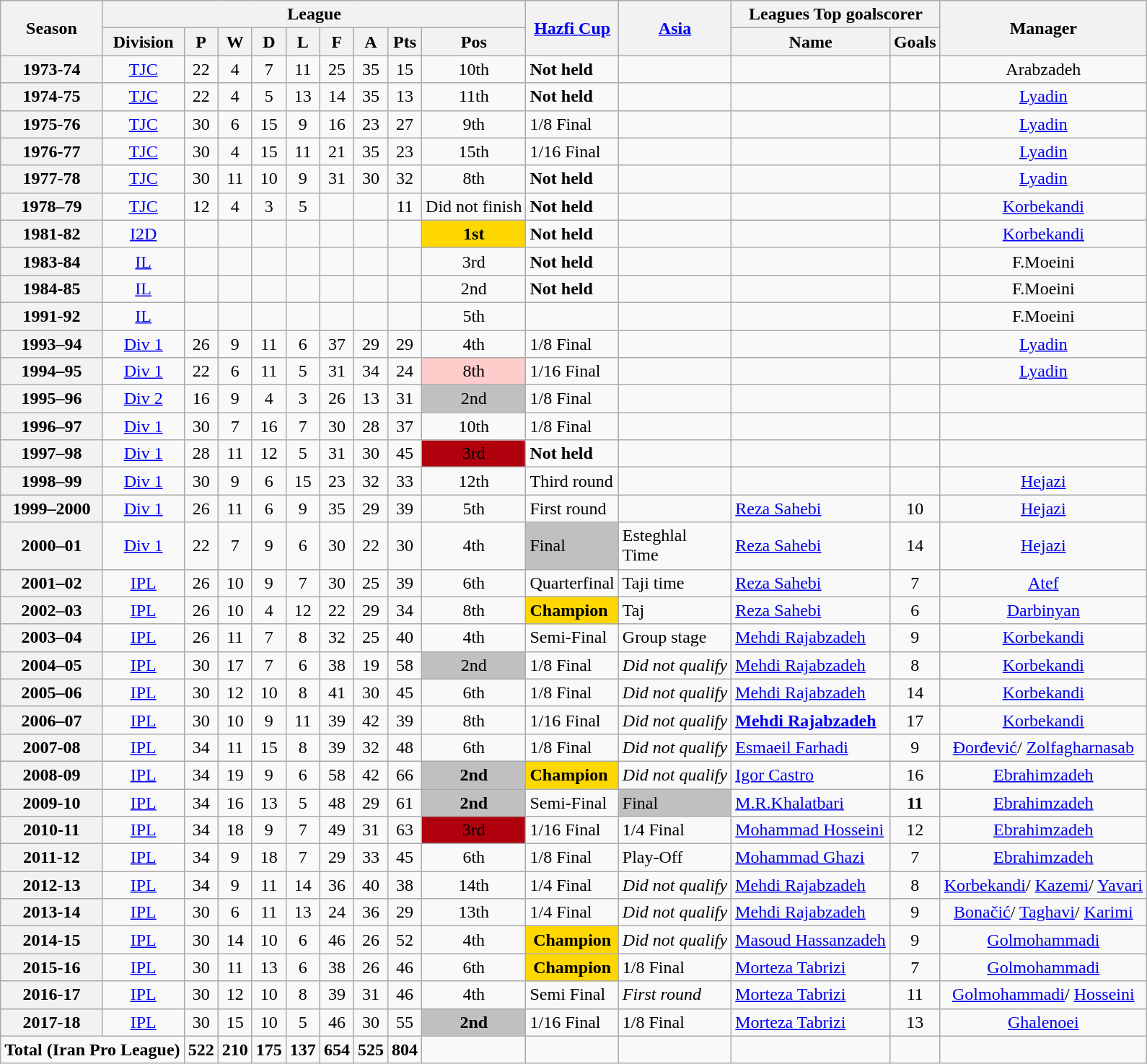<table class="wikitable" style="text-align: center">
<tr>
<th rowspan=2>Season</th>
<th colspan=9>League</th>
<th rowspan=2><a href='#'>Hazfi Cup</a></th>
<th rowspan=2><a href='#'>Asia</a></th>
<th colspan=2>Leagues Top goalscorer</th>
<th rowspan=2>Manager</th>
</tr>
<tr>
<th>Division</th>
<th>P</th>
<th>W</th>
<th>D</th>
<th>L</th>
<th>F</th>
<th>A</th>
<th>Pts</th>
<th>Pos</th>
<th>Name</th>
<th>Goals</th>
</tr>
<tr>
<th>1973-74</th>
<td><a href='#'>TJC</a></td>
<td>22</td>
<td>4</td>
<td>7</td>
<td>11</td>
<td>25</td>
<td>35</td>
<td>15</td>
<td>10th</td>
<td align=left><strong>Not held</strong></td>
<td align=left></td>
<td align=left></td>
<td></td>
<td>Arabzadeh</td>
</tr>
<tr>
<th>1974-75</th>
<td><a href='#'>TJC</a></td>
<td>22</td>
<td>4</td>
<td>5</td>
<td>13</td>
<td>14</td>
<td>35</td>
<td>13</td>
<td>11th</td>
<td align=left><strong>Not held</strong></td>
<td align=left></td>
<td align=left></td>
<td></td>
<td><a href='#'>Lyadin</a></td>
</tr>
<tr>
<th>1975-76</th>
<td><a href='#'>TJC</a></td>
<td>30</td>
<td>6</td>
<td>15</td>
<td>9</td>
<td>16</td>
<td>23</td>
<td>27</td>
<td>9th</td>
<td align=left>1/8 Final</td>
<td align=left></td>
<td align=left></td>
<td></td>
<td><a href='#'>Lyadin</a></td>
</tr>
<tr>
<th>1976-77</th>
<td><a href='#'>TJC</a></td>
<td>30</td>
<td>4</td>
<td>15</td>
<td>11</td>
<td>21</td>
<td>35</td>
<td>23</td>
<td>15th</td>
<td align=left>1/16 Final</td>
<td align=left></td>
<td align=left></td>
<td></td>
<td><a href='#'>Lyadin</a></td>
</tr>
<tr>
<th>1977-78</th>
<td><a href='#'>TJC</a></td>
<td>30</td>
<td>11</td>
<td>10</td>
<td>9</td>
<td>31</td>
<td>30</td>
<td>32</td>
<td>8th</td>
<td align=left><strong>Not held</strong></td>
<td align=left></td>
<td align=left></td>
<td></td>
<td><a href='#'>Lyadin</a></td>
</tr>
<tr>
<th>1978–79</th>
<td><a href='#'>TJC</a></td>
<td>12</td>
<td>4</td>
<td>3</td>
<td>5</td>
<td></td>
<td></td>
<td>11</td>
<td>Did not finish</td>
<td align=left><strong>Not held</strong></td>
<td align=left></td>
<td align=left></td>
<td></td>
<td><a href='#'>Korbekandi</a></td>
</tr>
<tr>
<th>1981-82</th>
<td><a href='#'>I2D</a></td>
<td></td>
<td></td>
<td></td>
<td></td>
<td></td>
<td></td>
<td></td>
<td bgcolor=gold><strong>1st</strong></td>
<td align=left><strong>Not held</strong></td>
<td align=left></td>
<td align=left></td>
<td></td>
<td><a href='#'>Korbekandi</a></td>
</tr>
<tr>
<th>1983-84</th>
<td><a href='#'>IL</a></td>
<td></td>
<td></td>
<td></td>
<td></td>
<td></td>
<td></td>
<td></td>
<td>3rd</td>
<td align=left><strong>Not held</strong></td>
<td align=left></td>
<td align=left></td>
<td></td>
<td>F.Moeini</td>
</tr>
<tr>
<th>1984-85</th>
<td><a href='#'>IL</a></td>
<td></td>
<td></td>
<td></td>
<td></td>
<td></td>
<td></td>
<td></td>
<td>2nd</td>
<td align=left><strong>Not held</strong></td>
<td align=left></td>
<td align=left></td>
<td></td>
<td>F.Moeini</td>
</tr>
<tr>
<th>1991-92</th>
<td><a href='#'>IL</a></td>
<td></td>
<td></td>
<td></td>
<td></td>
<td></td>
<td></td>
<td></td>
<td>5th</td>
<td align=left></td>
<td align=left></td>
<td align=left></td>
<td></td>
<td>F.Moeini</td>
</tr>
<tr>
<th>1993–94</th>
<td><a href='#'>Div 1</a></td>
<td>26</td>
<td>9</td>
<td>11</td>
<td>6</td>
<td>37</td>
<td>29</td>
<td>29</td>
<td>4th</td>
<td align=left>1/8 Final</td>
<td align=left></td>
<td align=left></td>
<td></td>
<td><a href='#'>Lyadin</a></td>
</tr>
<tr>
<th>1994–95</th>
<td><a href='#'>Div 1</a></td>
<td>22</td>
<td>6</td>
<td>11</td>
<td>5</td>
<td>31</td>
<td>34</td>
<td>24</td>
<td bgcolor=#fcc>8th</td>
<td align=left>1/16 Final</td>
<td align=left></td>
<td align=left></td>
<td></td>
<td><a href='#'>Lyadin</a></td>
</tr>
<tr>
<th>1995–96</th>
<td><a href='#'>Div 2</a></td>
<td>16</td>
<td>9</td>
<td>4</td>
<td>3</td>
<td>26</td>
<td>13</td>
<td>31</td>
<td bgcolor=silver>2nd</td>
<td align=left>1/8 Final</td>
<td align=left></td>
<td align=left></td>
<td></td>
<td></td>
</tr>
<tr>
<th>1996–97</th>
<td><a href='#'>Div 1</a></td>
<td>30</td>
<td>7</td>
<td>16</td>
<td>7</td>
<td>30</td>
<td>28</td>
<td>37</td>
<td>10th</td>
<td align=left>1/8 Final</td>
<td align=left></td>
<td align=left></td>
<td></td>
<td></td>
</tr>
<tr>
<th>1997–98</th>
<td><a href='#'>Div 1</a></td>
<td>28</td>
<td>11</td>
<td>12</td>
<td>5</td>
<td>31</td>
<td>30</td>
<td>45</td>
<td bgcolor=bronze>3rd</td>
<td align=left><strong>Not held</strong></td>
<td align=left></td>
<td align=left></td>
<td></td>
<td></td>
</tr>
<tr>
<th>1998–99</th>
<td><a href='#'>Div 1</a></td>
<td>30</td>
<td>9</td>
<td>6</td>
<td>15</td>
<td>23</td>
<td>32</td>
<td>33</td>
<td>12th</td>
<td align=left>Third round</td>
<td align=left></td>
<td align=left></td>
<td></td>
<td><a href='#'>Hejazi</a></td>
</tr>
<tr>
<th>1999–2000</th>
<td><a href='#'>Div 1</a></td>
<td>26</td>
<td>11</td>
<td>6</td>
<td>9</td>
<td>35</td>
<td>29</td>
<td>39</td>
<td>5th</td>
<td align=left>First round</td>
<td align=left></td>
<td align=left><a href='#'>Reza Sahebi</a></td>
<td>10</td>
<td><a href='#'>Hejazi</a></td>
</tr>
<tr>
<th>2000–01</th>
<td><a href='#'>Div 1</a></td>
<td>22</td>
<td>7</td>
<td>9</td>
<td>6</td>
<td>30</td>
<td>22</td>
<td>30</td>
<td>4th</td>
<td align=left bgcolor=silver>Final</td>
<td align=left>Esteghlal<br>Time</td>
<td align=left><a href='#'>Reza Sahebi</a></td>
<td>14</td>
<td><a href='#'>Hejazi</a></td>
</tr>
<tr>
<th>2001–02</th>
<td><a href='#'>IPL</a></td>
<td>26</td>
<td>10</td>
<td>9</td>
<td>7</td>
<td>30</td>
<td>25</td>
<td>39</td>
<td>6th</td>
<td align=left>Quarterfinal</td>
<td align=left>Taji time</td>
<td align=left><a href='#'>Reza Sahebi</a></td>
<td>7</td>
<td><a href='#'>Atef</a></td>
</tr>
<tr>
<th>2002–03</th>
<td><a href='#'>IPL</a></td>
<td>26</td>
<td>10</td>
<td>4</td>
<td>12</td>
<td>22</td>
<td>29</td>
<td>34</td>
<td>8th</td>
<td bgcolor=gold align=left><strong>Champion</strong></td>
<td align=left>Taj</td>
<td align=left><a href='#'>Reza Sahebi</a></td>
<td>6</td>
<td><a href='#'>Darbinyan</a></td>
</tr>
<tr>
<th>2003–04</th>
<td><a href='#'>IPL</a></td>
<td>26</td>
<td>11</td>
<td>7</td>
<td>8</td>
<td>32</td>
<td>25</td>
<td>40</td>
<td>4th</td>
<td align=left>Semi-Final</td>
<td align=left>Group stage</td>
<td align=left><a href='#'>Mehdi Rajabzadeh</a></td>
<td>9</td>
<td><a href='#'>Korbekandi</a></td>
</tr>
<tr>
<th>2004–05</th>
<td><a href='#'>IPL</a></td>
<td>30</td>
<td>17</td>
<td>7</td>
<td>6</td>
<td>38</td>
<td>19</td>
<td>58</td>
<td bgcolor=silver>2nd</td>
<td align=left>1/8 Final</td>
<td align=left><em>Did not qualify</em></td>
<td align=left><a href='#'>Mehdi Rajabzadeh</a></td>
<td>8</td>
<td><a href='#'>Korbekandi</a></td>
</tr>
<tr>
<th>2005–06</th>
<td><a href='#'>IPL</a></td>
<td>30</td>
<td>12</td>
<td>10</td>
<td>8</td>
<td>41</td>
<td>30</td>
<td>45</td>
<td>6th</td>
<td align=left>1/8 Final</td>
<td align=left><em>Did not qualify</em></td>
<td align=left><a href='#'>Mehdi Rajabzadeh</a></td>
<td>14</td>
<td><a href='#'>Korbekandi</a></td>
</tr>
<tr>
<th>2006–07</th>
<td><a href='#'>IPL</a></td>
<td>30</td>
<td>10</td>
<td>9</td>
<td>11</td>
<td>39</td>
<td>42</td>
<td>39</td>
<td>8th</td>
<td align=left>1/16 Final</td>
<td align=left><em>Did not qualify</em></td>
<td align=left><strong><a href='#'>Mehdi Rajabzadeh</a></strong></td>
<td>17</td>
<td><a href='#'>Korbekandi</a></td>
</tr>
<tr>
<th>2007-08</th>
<td><a href='#'>IPL</a></td>
<td>34</td>
<td>11</td>
<td>15</td>
<td>8</td>
<td>39</td>
<td>32</td>
<td>48</td>
<td>6th</td>
<td align=left>1/8 Final</td>
<td align=left><em>Did not qualify</em></td>
<td align=left><a href='#'>Esmaeil Farhadi</a></td>
<td>9</td>
<td><a href='#'>Đorđević</a>/ <a href='#'>Zolfagharnasab</a></td>
</tr>
<tr>
<th>2008-09</th>
<td><a href='#'>IPL</a></td>
<td>34</td>
<td>19</td>
<td>9</td>
<td>6</td>
<td>58</td>
<td>42</td>
<td>66</td>
<td bgcolor=silver><strong>2nd</strong></td>
<td align=left bgcolor=gold><strong>Champion</strong></td>
<td align=left><em>Did not qualify</em></td>
<td align=left><a href='#'>Igor Castro</a></td>
<td>16</td>
<td><a href='#'>Ebrahimzadeh</a></td>
</tr>
<tr>
<th>2009-10</th>
<td><a href='#'>IPL</a></td>
<td>34</td>
<td>16</td>
<td>13</td>
<td>5</td>
<td>48</td>
<td>29</td>
<td>61</td>
<td bgcolor=silver><strong>2nd</strong></td>
<td align=left>Semi-Final</td>
<td align=left bgcolor=silver>Final</td>
<td align=left><a href='#'>M.R.Khalatbari</a></td>
<td><strong>11</strong></td>
<td><a href='#'>Ebrahimzadeh</a></td>
</tr>
<tr>
<th>2010-11</th>
<td><a href='#'>IPL</a></td>
<td>34</td>
<td>18</td>
<td>9</td>
<td>7</td>
<td>49</td>
<td>31</td>
<td>63</td>
<td bgcolor=bronze>3rd</td>
<td align=left>1/16 Final</td>
<td align=left>1/4 Final</td>
<td align=left><a href='#'>Mohammad Hosseini</a></td>
<td>12</td>
<td><a href='#'>Ebrahimzadeh</a></td>
</tr>
<tr>
<th>2011-12</th>
<td><a href='#'>IPL</a></td>
<td>34</td>
<td>9</td>
<td>18</td>
<td>7</td>
<td>29</td>
<td>33</td>
<td>45</td>
<td>6th</td>
<td align=left>1/8 Final</td>
<td align=left>Play-Off</td>
<td align=left><a href='#'>Mohammad Ghazi</a></td>
<td>7</td>
<td><a href='#'>Ebrahimzadeh</a></td>
</tr>
<tr>
<th>2012-13</th>
<td><a href='#'>IPL</a></td>
<td>34</td>
<td>9</td>
<td>11</td>
<td>14</td>
<td>36</td>
<td>40</td>
<td>38</td>
<td>14th</td>
<td align=left>1/4 Final</td>
<td align=left><em>Did not qualify</em></td>
<td align=left><a href='#'>Mehdi Rajabzadeh</a></td>
<td>8</td>
<td><a href='#'>Korbekandi</a>/ <a href='#'>Kazemi</a>/ <a href='#'>Yavari</a></td>
</tr>
<tr>
<th>2013-14</th>
<td><a href='#'>IPL</a></td>
<td>30</td>
<td>6</td>
<td>11</td>
<td>13</td>
<td>24</td>
<td>36</td>
<td>29</td>
<td>13th</td>
<td align=left>1/4 Final</td>
<td align=left><em>Did not qualify</em></td>
<td align=left><a href='#'>Mehdi Rajabzadeh</a></td>
<td>9</td>
<td><a href='#'>Bonačić</a>/ <a href='#'>Taghavi</a>/ <a href='#'>Karimi</a></td>
</tr>
<tr>
<th>2014-15</th>
<td><a href='#'>IPL</a></td>
<td>30</td>
<td>14</td>
<td>10</td>
<td>6</td>
<td>46</td>
<td>26</td>
<td>52</td>
<td>4th</td>
<td bgcolor=gold><strong>Champion</strong></td>
<td align=left><em>Did not qualify</em></td>
<td align=left><a href='#'>Masoud Hassanzadeh</a></td>
<td>9</td>
<td><a href='#'>Golmohammadi</a></td>
</tr>
<tr>
<th>2015-16</th>
<td><a href='#'>IPL</a></td>
<td>30</td>
<td>11</td>
<td>13</td>
<td>6</td>
<td>38</td>
<td>26</td>
<td>46</td>
<td>6th</td>
<td bgcolor=gold><strong>Champion</strong></td>
<td align=left>1/8 Final</td>
<td align=left><a href='#'>Morteza Tabrizi</a></td>
<td>7</td>
<td><a href='#'>Golmohammadi</a></td>
</tr>
<tr>
<th>2016-17</th>
<td><a href='#'>IPL</a></td>
<td>30</td>
<td>12</td>
<td>10</td>
<td>8</td>
<td>39</td>
<td>31</td>
<td>46</td>
<td>4th</td>
<td align=left>Semi Final</td>
<td align=left><em>First round</em></td>
<td align=left><a href='#'>Morteza Tabrizi</a></td>
<td>11</td>
<td><a href='#'>Golmohammadi</a>/ <a href='#'>Hosseini</a></td>
</tr>
<tr>
<th>2017-18</th>
<td><a href='#'>IPL</a></td>
<td>30</td>
<td>15</td>
<td>10</td>
<td>5</td>
<td>46</td>
<td>30</td>
<td>55</td>
<td bgcolor=silver><strong>2nd</strong></td>
<td align=left>1/16 Final</td>
<td align=left>1/8 Final</td>
<td align=left><a href='#'>Morteza Tabrizi</a></td>
<td>13</td>
<td><a href='#'>Ghalenoei</a></td>
</tr>
<tr>
<td colspan=2><strong>Total (Iran Pro League)</strong></td>
<td><strong>522</strong></td>
<td><strong>210</strong></td>
<td><strong>175</strong></td>
<td><strong>137</strong></td>
<td><strong>654</strong></td>
<td><strong>525</strong></td>
<td><strong>804</strong></td>
<td></td>
<td></td>
<td></td>
<td></td>
<td></td>
<td></td>
</tr>
</table>
